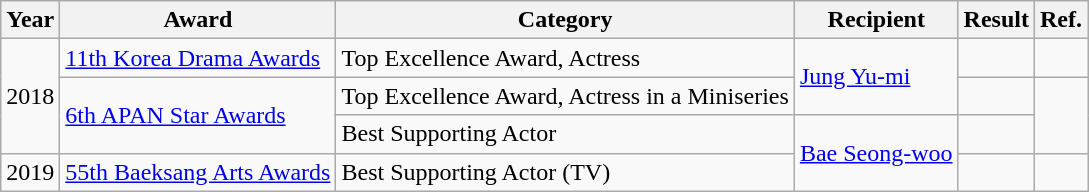<table class="wikitable">
<tr>
<th>Year</th>
<th>Award</th>
<th>Category</th>
<th>Recipient</th>
<th>Result</th>
<th>Ref.</th>
</tr>
<tr>
<td rowspan="3">2018</td>
<td><a href='#'>11th Korea Drama Awards</a></td>
<td>Top Excellence Award, Actress</td>
<td rowspan="2"><a href='#'>Jung Yu-mi</a></td>
<td></td>
<td></td>
</tr>
<tr>
<td rowspan="2"><a href='#'>6th APAN Star Awards</a></td>
<td>Top Excellence Award, Actress in a Miniseries</td>
<td></td>
<td rowspan="2"></td>
</tr>
<tr>
<td>Best Supporting Actor</td>
<td rowspan="2"><a href='#'>Bae Seong-woo</a></td>
<td></td>
</tr>
<tr>
<td>2019</td>
<td><a href='#'>55th Baeksang Arts Awards</a></td>
<td>Best Supporting Actor (TV)</td>
<td></td>
<td></td>
</tr>
</table>
